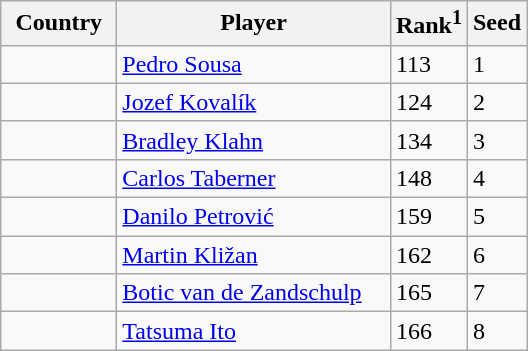<table class="sortable wikitable">
<tr>
<th width="70">Country</th>
<th width="175">Player</th>
<th>Rank<sup>1</sup></th>
<th>Seed</th>
</tr>
<tr>
<td></td>
<td><a href='#'>Pedro Sousa</a></td>
<td>113</td>
<td>1</td>
</tr>
<tr>
<td></td>
<td><a href='#'>Jozef Kovalík</a></td>
<td>124</td>
<td>2</td>
</tr>
<tr>
<td></td>
<td><a href='#'>Bradley Klahn</a></td>
<td>134</td>
<td>3</td>
</tr>
<tr>
<td></td>
<td><a href='#'>Carlos Taberner</a></td>
<td>148</td>
<td>4</td>
</tr>
<tr>
<td></td>
<td><a href='#'>Danilo Petrović</a></td>
<td>159</td>
<td>5</td>
</tr>
<tr>
<td></td>
<td><a href='#'>Martin Kližan</a></td>
<td>162</td>
<td>6</td>
</tr>
<tr>
<td></td>
<td><a href='#'>Botic van de Zandschulp</a></td>
<td>165</td>
<td>7</td>
</tr>
<tr>
<td></td>
<td><a href='#'>Tatsuma Ito</a></td>
<td>166</td>
<td>8</td>
</tr>
</table>
